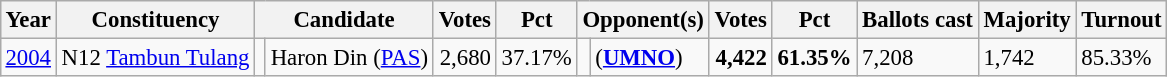<table class="wikitable" style="margin:0.5em ; font-size:95%">
<tr>
<th>Year</th>
<th>Constituency</th>
<th colspan=2>Candidate</th>
<th>Votes</th>
<th>Pct</th>
<th colspan=2>Opponent(s)</th>
<th>Votes</th>
<th>Pct</th>
<th>Ballots cast</th>
<th>Majority</th>
<th>Turnout</th>
</tr>
<tr>
<td><a href='#'>2004</a></td>
<td>N12 <a href='#'>Tambun Tulang</a></td>
<td></td>
<td>Haron Din (<a href='#'>PAS</a>)</td>
<td align="right">2,680</td>
<td>37.17%</td>
<td></td>
<td> (<a href='#'><strong>UMNO</strong></a>)</td>
<td align="right"><strong>4,422</strong></td>
<td><strong>61.35%</strong></td>
<td>7,208</td>
<td>1,742</td>
<td>85.33%</td>
</tr>
</table>
